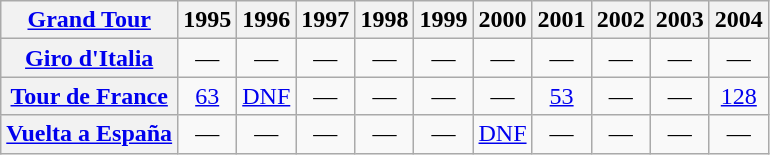<table class="wikitable plainrowheaders">
<tr>
<th scope="col"><a href='#'>Grand Tour</a></th>
<th scope="col">1995</th>
<th scope="col">1996</th>
<th scope="col">1997</th>
<th scope="col">1998</th>
<th scope="col">1999</th>
<th scope="col">2000</th>
<th scope="col">2001</th>
<th scope="col">2002</th>
<th scope="col">2003</th>
<th scope="col">2004</th>
</tr>
<tr style="text-align:center;">
<th scope="row"> <a href='#'>Giro d'Italia</a></th>
<td>—</td>
<td>—</td>
<td>—</td>
<td>—</td>
<td>—</td>
<td>—</td>
<td>—</td>
<td>—</td>
<td>—</td>
<td>—</td>
</tr>
<tr style="text-align:center;">
<th scope="row"> <a href='#'>Tour de France</a></th>
<td><a href='#'>63</a></td>
<td><a href='#'>DNF</a></td>
<td>—</td>
<td>—</td>
<td>—</td>
<td>—</td>
<td><a href='#'>53</a></td>
<td>—</td>
<td>—</td>
<td><a href='#'>128</a></td>
</tr>
<tr style="text-align:center;">
<th scope="row"> <a href='#'>Vuelta a España</a></th>
<td>—</td>
<td>—</td>
<td>—</td>
<td>—</td>
<td>—</td>
<td><a href='#'>DNF</a></td>
<td>—</td>
<td>—</td>
<td>—</td>
<td>—</td>
</tr>
</table>
